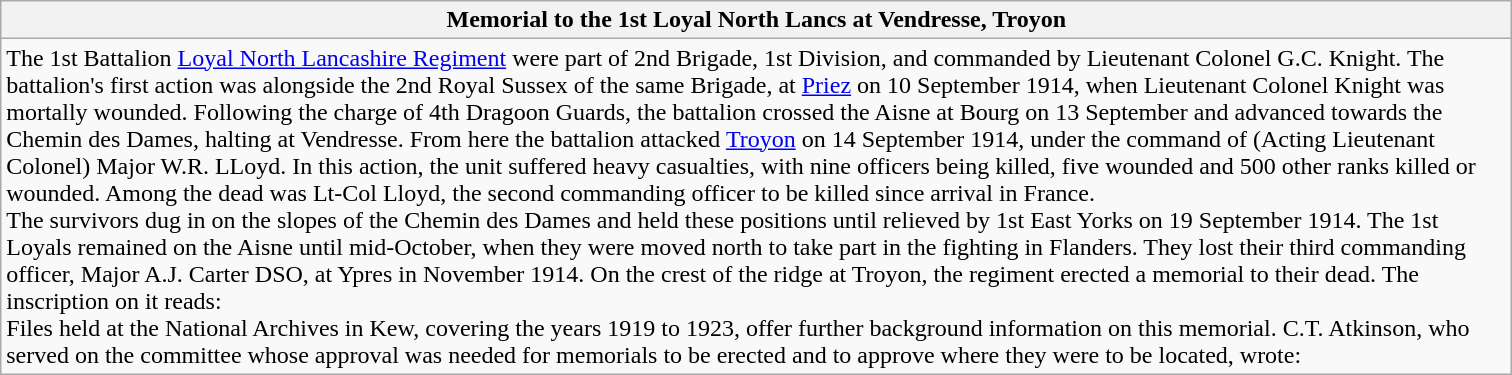<table class="wikitable sortable">
<tr>
<th scope="col" style="width:1000px;">Memorial to the 1st Loyal North Lancs at Vendresse, Troyon</th>
</tr>
<tr>
<td>The 1st Battalion <a href='#'>Loyal North Lancashire Regiment</a> were part of 2nd Brigade, 1st Division, and commanded by Lieutenant Colonel G.C. Knight. The battalion's first action was alongside the 2nd Royal Sussex of the same Brigade, at <a href='#'>Priez</a> on 10 September 1914, when Lieutenant Colonel Knight was mortally wounded. Following the charge of 4th Dragoon Guards, the battalion crossed the Aisne at Bourg on 13 September and advanced towards the Chemin des Dames, halting at Vendresse. From here the battalion attacked <a href='#'>Troyon</a> on 14 September 1914, under the command of (Acting Lieutenant Colonel) Major W.R. LLoyd. In this action, the unit suffered heavy casualties, with nine officers being killed, five wounded and 500 other ranks killed or wounded. Among the dead was Lt-Col Lloyd, the second commanding officer to be killed since arrival in France.<br>The survivors dug in on the slopes of the Chemin des Dames and held these positions until relieved by 1st East Yorks on 19 September 1914. The 1st Loyals remained on the Aisne until mid-October, when they were moved north to take part in the fighting in Flanders. They lost their third commanding officer, Major A.J. Carter DSO, at Ypres in November 1914.
On the crest of the ridge at Troyon, the regiment erected a memorial to their dead. The inscription on it reads: 
<br>Files held at the National Archives in Kew, covering the years 1919 to 1923, offer further background information on this memorial. C.T. Atkinson, who served on the committee whose approval was needed for memorials to be erected and to approve where they were to be located, wrote: </td>
</tr>
</table>
